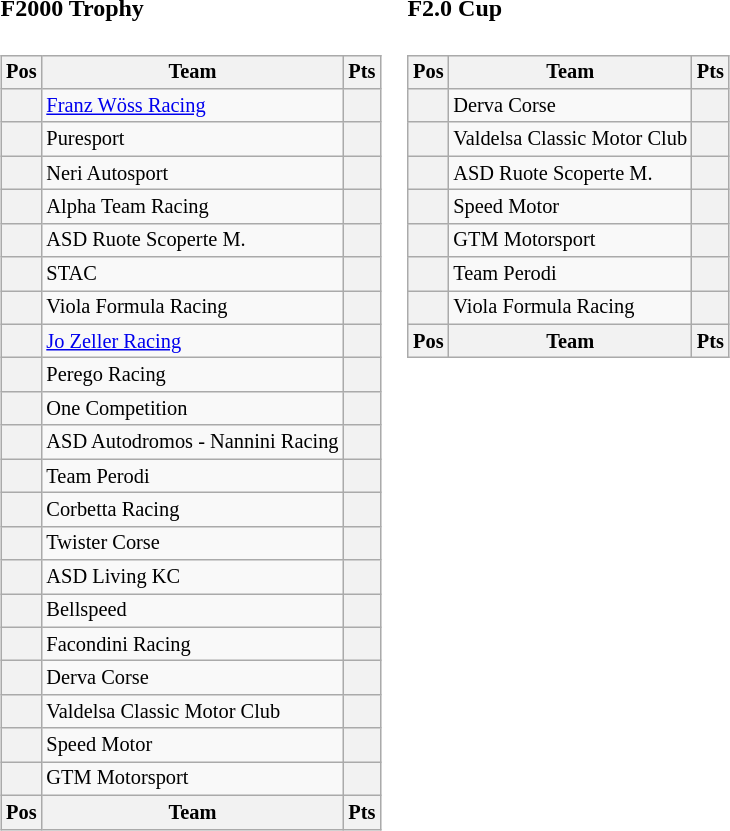<table>
<tr>
<td valign="top"><br><h4>F2000 Trophy</h4><table class="wikitable" style="font-size:85%; text-align:center">
<tr>
<th>Pos</th>
<th>Team</th>
<th>Pts</th>
</tr>
<tr>
<th></th>
<td align="left"> <a href='#'>Franz Wöss Racing</a></td>
<th></th>
</tr>
<tr>
<th></th>
<td align="left"> Puresport</td>
<th></th>
</tr>
<tr>
<th></th>
<td align="left"> Neri Autosport</td>
<th></th>
</tr>
<tr>
<th></th>
<td align="left"> Alpha Team Racing</td>
<th></th>
</tr>
<tr>
<th></th>
<td align="left"> ASD Ruote Scoperte M.</td>
<th></th>
</tr>
<tr>
<th></th>
<td align="left"> STAC</td>
<th></th>
</tr>
<tr>
<th></th>
<td align="left"> Viola Formula Racing</td>
<th></th>
</tr>
<tr>
<th></th>
<td align="left"> <a href='#'>Jo Zeller Racing</a></td>
<th></th>
</tr>
<tr>
<th></th>
<td align="left"> Perego Racing</td>
<th></th>
</tr>
<tr>
<th></th>
<td align="left"> One Competition</td>
<th></th>
</tr>
<tr>
<th></th>
<td align="left"> ASD Autodromos - Nannini Racing</td>
<th></th>
</tr>
<tr>
<th></th>
<td align="left"> Team Perodi</td>
<th></th>
</tr>
<tr>
<th></th>
<td align="left"> Corbetta Racing</td>
<th></th>
</tr>
<tr>
<th></th>
<td align="left"> Twister Corse</td>
<th></th>
</tr>
<tr>
<th></th>
<td align="left"> ASD Living KC</td>
<th></th>
</tr>
<tr>
<th></th>
<td align="left"> Bellspeed</td>
<th></th>
</tr>
<tr>
<th></th>
<td align="left"> Facondini Racing</td>
<th></th>
</tr>
<tr>
<th></th>
<td align="left"> Derva Corse</td>
<th></th>
</tr>
<tr>
<th></th>
<td align="left"> Valdelsa Classic Motor Club</td>
<th></th>
</tr>
<tr>
<th></th>
<td align="left"> Speed Motor</td>
<th></th>
</tr>
<tr>
<th></th>
<td align="left"> GTM Motorsport</td>
<th></th>
</tr>
<tr>
<th>Pos</th>
<th>Team</th>
<th>Pts</th>
</tr>
</table>
</td>
<td valign="top"><br><h4>F2.0 Cup</h4><table class="wikitable" style="font-size:85%; text-align:center">
<tr>
<th>Pos</th>
<th>Team</th>
<th>Pts</th>
</tr>
<tr>
<th></th>
<td align="left"> Derva Corse</td>
<th></th>
</tr>
<tr>
<th></th>
<td align="left"> Valdelsa Classic Motor Club</td>
<th></th>
</tr>
<tr>
<th></th>
<td align="left"> ASD Ruote Scoperte M.</td>
<th></th>
</tr>
<tr>
<th></th>
<td align="left"> Speed Motor</td>
<th></th>
</tr>
<tr>
<th></th>
<td align="left"> GTM Motorsport</td>
<th></th>
</tr>
<tr>
<th></th>
<td align="left"> Team Perodi</td>
<th></th>
</tr>
<tr>
<th></th>
<td align="left"> Viola Formula Racing</td>
<th></th>
</tr>
<tr>
<th>Pos</th>
<th>Team</th>
<th>Pts</th>
</tr>
</table>
</td>
</tr>
</table>
